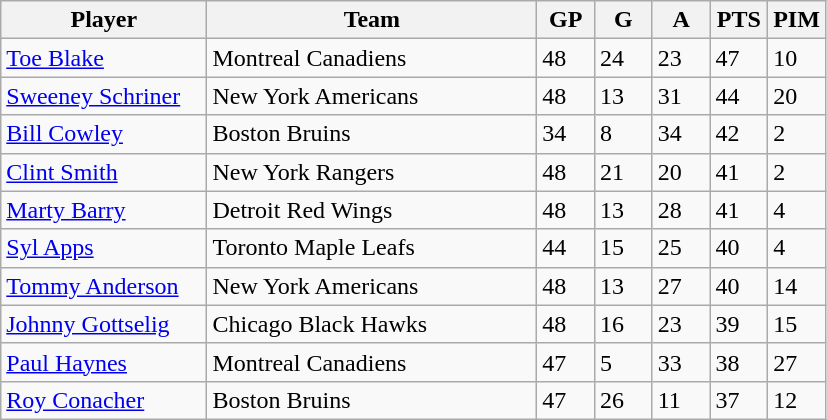<table class="wikitable">
<tr>
<th bgcolor="#DDDDFF" width="25%">Player</th>
<th bgcolor="#DDDDFF" width="40%">Team</th>
<th bgcolor="#DDDDFF" width="7%">GP</th>
<th bgcolor="#DDDDFF" width="7%">G</th>
<th bgcolor="#DDDDFF" width="7%">A</th>
<th bgcolor="#DDDDFF" width="7%">PTS</th>
<th bgcolor="#DDDDFF" width="7%">PIM</th>
</tr>
<tr>
<td><a href='#'>Toe Blake</a></td>
<td>Montreal Canadiens</td>
<td>48</td>
<td>24</td>
<td>23</td>
<td>47</td>
<td>10</td>
</tr>
<tr>
<td><a href='#'>Sweeney Schriner</a></td>
<td>New York Americans</td>
<td>48</td>
<td>13</td>
<td>31</td>
<td>44</td>
<td>20</td>
</tr>
<tr>
<td><a href='#'>Bill Cowley</a></td>
<td>Boston Bruins</td>
<td>34</td>
<td>8</td>
<td>34</td>
<td>42</td>
<td>2</td>
</tr>
<tr>
<td><a href='#'>Clint Smith</a></td>
<td>New York Rangers</td>
<td>48</td>
<td>21</td>
<td>20</td>
<td>41</td>
<td>2</td>
</tr>
<tr>
<td><a href='#'>Marty Barry</a></td>
<td>Detroit Red Wings</td>
<td>48</td>
<td>13</td>
<td>28</td>
<td>41</td>
<td>4</td>
</tr>
<tr>
<td><a href='#'>Syl Apps</a></td>
<td>Toronto Maple Leafs</td>
<td>44</td>
<td>15</td>
<td>25</td>
<td>40</td>
<td>4</td>
</tr>
<tr>
<td><a href='#'>Tommy Anderson</a></td>
<td>New York Americans</td>
<td>48</td>
<td>13</td>
<td>27</td>
<td>40</td>
<td>14</td>
</tr>
<tr>
<td><a href='#'>Johnny Gottselig</a></td>
<td>Chicago Black Hawks</td>
<td>48</td>
<td>16</td>
<td>23</td>
<td>39</td>
<td>15</td>
</tr>
<tr>
<td><a href='#'>Paul Haynes</a></td>
<td>Montreal Canadiens</td>
<td>47</td>
<td>5</td>
<td>33</td>
<td>38</td>
<td>27</td>
</tr>
<tr>
<td><a href='#'>Roy Conacher</a></td>
<td>Boston Bruins</td>
<td>47</td>
<td>26</td>
<td>11</td>
<td>37</td>
<td>12</td>
</tr>
</table>
